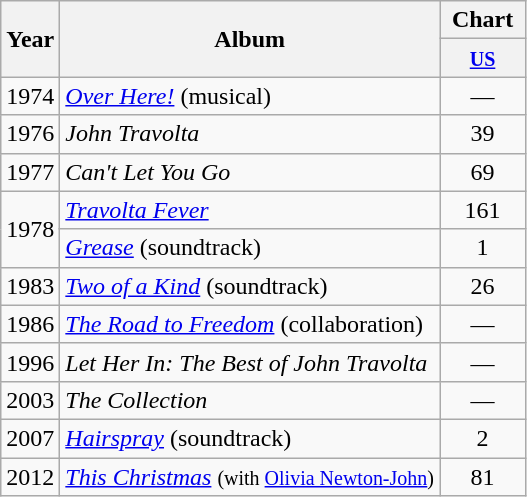<table class="wikitable">
<tr>
<th rowspan="2">Year</th>
<th rowspan="2">Album</th>
<th>Chart</th>
</tr>
<tr>
<th style="width:50px;"><small><a href='#'>US</a></small></th>
</tr>
<tr>
<td>1974</td>
<td><em><a href='#'>Over Here!</a></em> (musical)</td>
<td style="text-align:center;">—</td>
</tr>
<tr>
<td>1976</td>
<td><em>John Travolta</em></td>
<td style="text-align:center;">39</td>
</tr>
<tr>
<td>1977</td>
<td><em>Can't Let You Go</em></td>
<td style="text-align:center;">69</td>
</tr>
<tr>
<td rowspan="2">1978</td>
<td><em><a href='#'>Travolta Fever</a></em></td>
<td style="text-align:center;">161</td>
</tr>
<tr>
<td><em><a href='#'>Grease</a></em> (soundtrack)</td>
<td style="text-align:center;">1</td>
</tr>
<tr>
<td>1983</td>
<td><em><a href='#'>Two of a Kind</a></em> (soundtrack)</td>
<td style="text-align:center;">26</td>
</tr>
<tr>
<td>1986</td>
<td><em><a href='#'>The Road to Freedom</a></em> (collaboration)</td>
<td style="text-align:center;">—</td>
</tr>
<tr>
<td>1996</td>
<td><em>Let Her In: The Best of John Travolta</em></td>
<td style="text-align:center;">—</td>
</tr>
<tr>
<td>2003</td>
<td><em>The Collection</em></td>
<td style="text-align:center;">—</td>
</tr>
<tr>
<td>2007</td>
<td><em><a href='#'>Hairspray</a></em> (soundtrack)</td>
<td style="text-align:center;">2</td>
</tr>
<tr>
<td>2012</td>
<td><em><a href='#'>This Christmas</a></em> <small>(with <a href='#'>Olivia Newton-John</a>)</small></td>
<td style="text-align:center;">81</td>
</tr>
</table>
